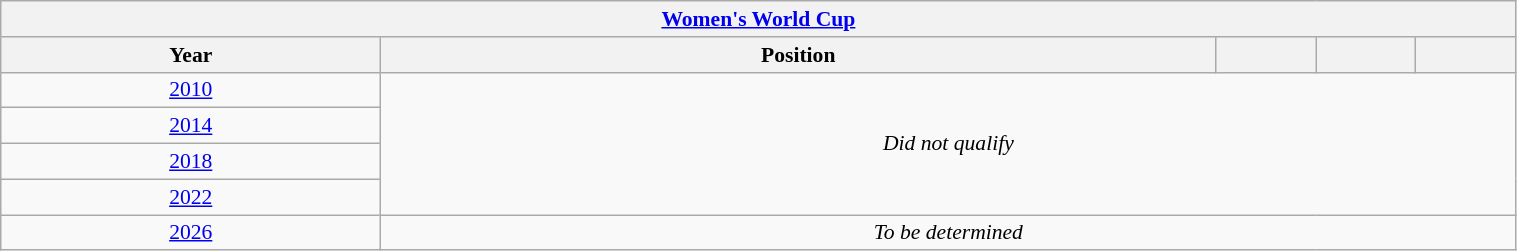<table class="wikitable" width=80% style="text-align: center;font-size:90%;">
<tr>
<th colspan=5><a href='#'>Women's World Cup</a></th>
</tr>
<tr>
<th>Year</th>
<th>Position</th>
<th></th>
<th></th>
<th></th>
</tr>
<tr>
<td> <a href='#'>2010</a></td>
<td colspan=4 rowspan=4><em>Did not qualify</em></td>
</tr>
<tr>
<td> <a href='#'>2014</a></td>
</tr>
<tr>
<td> <a href='#'>2018</a></td>
</tr>
<tr>
<td> <a href='#'>2022</a></td>
</tr>
<tr>
<td> <a href='#'>2026</a></td>
<td colspan=4><em>To be determined</em></td>
</tr>
</table>
